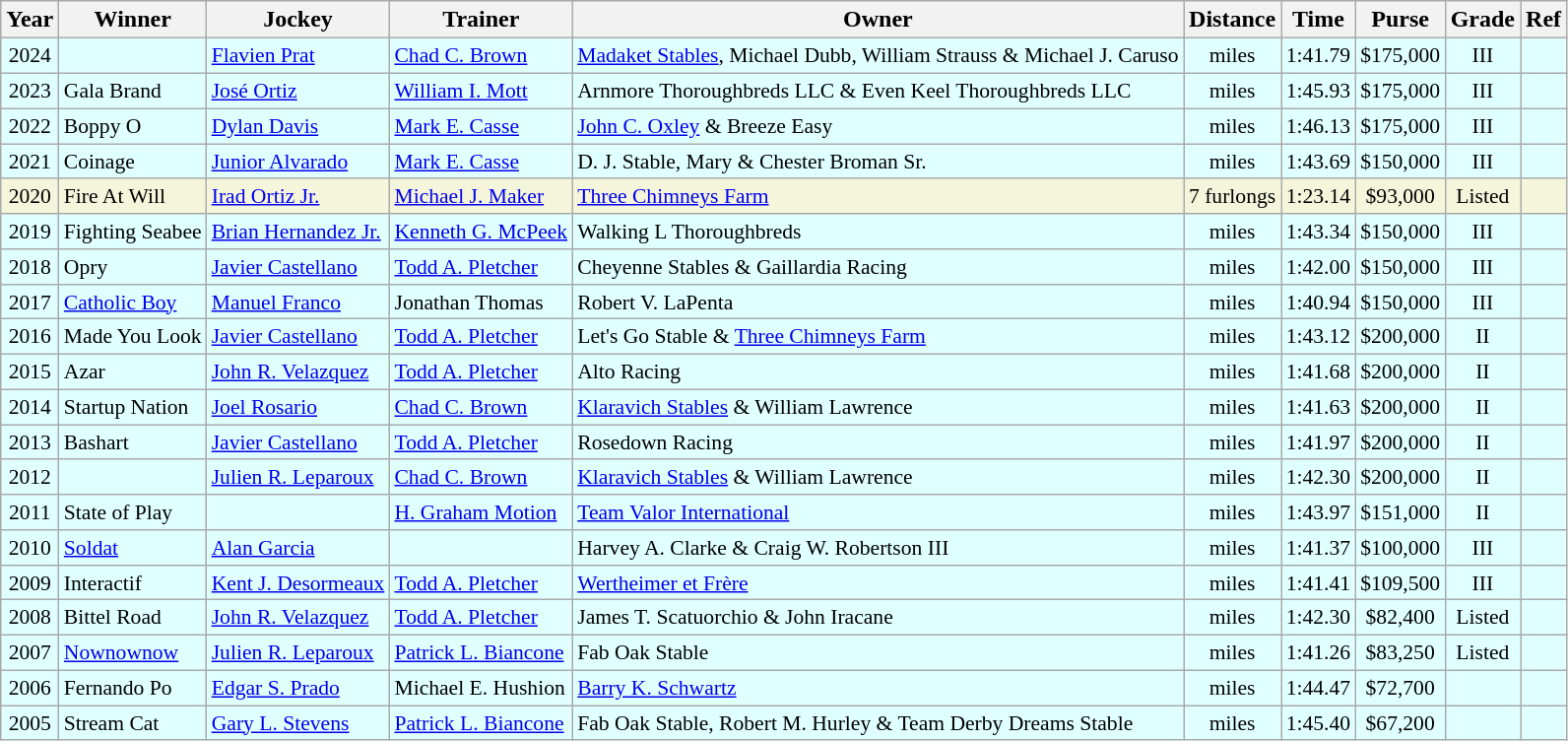<table class="wikitable sortable">
<tr>
<th>Year</th>
<th>Winner</th>
<th>Jockey</th>
<th>Trainer</th>
<th>Owner</th>
<th>Distance</th>
<th>Time</th>
<th>Purse</th>
<th>Grade</th>
<th>Ref</th>
</tr>
<tr style="font-size:90%; background-color:lightcyan">
<td align=center>2024</td>
<td></td>
<td><a href='#'>Flavien Prat</a></td>
<td><a href='#'>Chad C. Brown</a></td>
<td><a href='#'>Madaket Stables</a>, Michael Dubb, William Strauss & Michael J. Caruso</td>
<td align=center> miles</td>
<td align=center>1:41.79</td>
<td align=center>$175,000</td>
<td align=center>III</td>
<td></td>
</tr>
<tr style="font-size:90%; background-color:lightcyan">
<td align=center>2023</td>
<td>Gala Brand</td>
<td><a href='#'>José Ortiz</a></td>
<td><a href='#'>William I. Mott</a></td>
<td>Arnmore Thoroughbreds LLC & Even Keel Thoroughbreds LLC</td>
<td align=center> miles</td>
<td align=center>1:45.93</td>
<td align=center>$175,000</td>
<td align=center>III</td>
<td></td>
</tr>
<tr style="font-size:90%; background-color:lightcyan">
<td align=center>2022</td>
<td>Boppy O</td>
<td><a href='#'>Dylan Davis</a></td>
<td><a href='#'>Mark E. Casse</a></td>
<td><a href='#'>John C. Oxley</a> & Breeze Easy</td>
<td align=center> miles</td>
<td align=center>1:46.13</td>
<td align=center>$175,000</td>
<td align=center>III</td>
<td></td>
</tr>
<tr style="font-size:90%; background-color:lightcyan">
<td align=center>2021</td>
<td>Coinage</td>
<td><a href='#'>Junior Alvarado</a></td>
<td><a href='#'>Mark E. Casse</a></td>
<td>D. J. Stable, Mary & Chester Broman Sr.</td>
<td align=center> miles</td>
<td align=center>1:43.69</td>
<td align=center>$150,000</td>
<td align=center>III</td>
<td></td>
</tr>
<tr style="font-size:90%; background-color:beige">
<td align=center>2020</td>
<td>Fire At Will</td>
<td><a href='#'>Irad Ortiz Jr.</a></td>
<td><a href='#'>Michael J. Maker</a></td>
<td><a href='#'>Three Chimneys Farm</a></td>
<td align=center>7 furlongs</td>
<td align=center>1:23.14</td>
<td align=center>$93,000</td>
<td align=center>Listed</td>
<td></td>
</tr>
<tr style="font-size:90%; background-color:lightcyan">
<td align=center>2019</td>
<td>Fighting Seabee</td>
<td><a href='#'>Brian Hernandez Jr.</a></td>
<td><a href='#'>Kenneth G. McPeek</a></td>
<td>Walking L Thoroughbreds</td>
<td align=center> miles</td>
<td align=center>1:43.34</td>
<td align=center>$150,000</td>
<td align=center>III</td>
<td></td>
</tr>
<tr style="font-size:90%; background-color:lightcyan">
<td align=center>2018</td>
<td>Opry</td>
<td><a href='#'>Javier Castellano</a></td>
<td><a href='#'>Todd A. Pletcher</a></td>
<td>Cheyenne Stables & Gaillardia Racing</td>
<td align=center> miles</td>
<td align=center>1:42.00</td>
<td align=center>$150,000</td>
<td align=center>III</td>
<td></td>
</tr>
<tr style="font-size:90%; background-color:lightcyan">
<td align=center>2017</td>
<td><a href='#'>Catholic Boy</a></td>
<td><a href='#'>Manuel Franco</a></td>
<td>Jonathan Thomas</td>
<td>Robert V. LaPenta</td>
<td align=center> miles</td>
<td align=center>1:40.94</td>
<td align=center>$150,000</td>
<td align=center>III</td>
<td></td>
</tr>
<tr style="font-size:90%; background-color:lightcyan">
<td align=center>2016</td>
<td>Made You Look</td>
<td><a href='#'>Javier Castellano</a></td>
<td><a href='#'>Todd A. Pletcher</a></td>
<td>Let's Go Stable & <a href='#'>Three Chimneys Farm</a></td>
<td align=center> miles</td>
<td align=center>1:43.12</td>
<td align=center>$200,000</td>
<td align=center>II</td>
<td></td>
</tr>
<tr style="font-size:90%; background-color:lightcyan">
<td align=center>2015</td>
<td>Azar</td>
<td><a href='#'>John R. Velazquez</a></td>
<td><a href='#'>Todd A. Pletcher</a></td>
<td>Alto Racing</td>
<td align=center> miles</td>
<td align=center>1:41.68</td>
<td align=center>$200,000</td>
<td align=center>II</td>
<td></td>
</tr>
<tr style="font-size:90%; background-color:lightcyan">
<td align=center>2014</td>
<td>Startup Nation</td>
<td><a href='#'>Joel Rosario</a></td>
<td><a href='#'>Chad C. Brown</a></td>
<td><a href='#'>Klaravich Stables</a> & William Lawrence</td>
<td align=center> miles</td>
<td align=center>1:41.63</td>
<td align=center>$200,000</td>
<td align=center>II</td>
<td></td>
</tr>
<tr style="font-size:90%; background-color:lightcyan">
<td align=center>2013</td>
<td>Bashart</td>
<td><a href='#'>Javier Castellano</a></td>
<td><a href='#'>Todd A. Pletcher</a></td>
<td>Rosedown Racing</td>
<td align=center> miles</td>
<td align=center>1:41.97</td>
<td align=center>$200,000</td>
<td align=center>II</td>
<td></td>
</tr>
<tr style="font-size:90%; background-color:lightcyan">
<td align=center>2012</td>
<td></td>
<td><a href='#'>Julien R. Leparoux</a></td>
<td><a href='#'>Chad C. Brown</a></td>
<td><a href='#'>Klaravich Stables</a> & William Lawrence</td>
<td align=center> miles</td>
<td align=center>1:42.30</td>
<td align=center>$200,000</td>
<td align=center>II</td>
<td></td>
</tr>
<tr style="font-size:90%; background-color:lightcyan">
<td align=center>2011</td>
<td>State of Play</td>
<td></td>
<td><a href='#'>H. Graham Motion</a></td>
<td><a href='#'>Team Valor International</a></td>
<td align=center> miles</td>
<td align=center>1:43.97</td>
<td align=center>$151,000</td>
<td align=center>II</td>
<td></td>
</tr>
<tr style="font-size:90%; background-color:lightcyan">
<td align=center>2010</td>
<td><a href='#'>Soldat</a></td>
<td><a href='#'>Alan Garcia</a></td>
<td></td>
<td>Harvey A. Clarke & Craig W. Robertson III</td>
<td align=center> miles</td>
<td align=center>1:41.37</td>
<td align=center>$100,000</td>
<td align=center>III</td>
<td></td>
</tr>
<tr style="font-size:90%; background-color:lightcyan">
<td align=center>2009</td>
<td>Interactif</td>
<td><a href='#'>Kent J. Desormeaux</a></td>
<td><a href='#'>Todd A. Pletcher</a></td>
<td><a href='#'>Wertheimer et Frère</a></td>
<td align=center> miles</td>
<td align=center>1:41.41</td>
<td align=center>$109,500</td>
<td align=center>III</td>
<td></td>
</tr>
<tr style="font-size:90%; background-color:lightcyan">
<td align=center>2008</td>
<td>Bittel Road</td>
<td><a href='#'>John R. Velazquez</a></td>
<td><a href='#'>Todd A. Pletcher</a></td>
<td>James T. Scatuorchio & John Iracane</td>
<td align=center> miles</td>
<td align=center>1:42.30</td>
<td align=center>$82,400</td>
<td align=center>Listed</td>
<td></td>
</tr>
<tr style="font-size:90%; background-color:lightcyan">
<td align=center>2007</td>
<td><a href='#'>Nownownow</a></td>
<td><a href='#'>Julien R. Leparoux</a></td>
<td><a href='#'>Patrick L. Biancone</a></td>
<td>Fab Oak Stable</td>
<td align=center> miles</td>
<td align=center>1:41.26</td>
<td align=center>$83,250</td>
<td align=center>Listed</td>
<td></td>
</tr>
<tr style="font-size:90%; background-color:lightcyan">
<td align=center>2006</td>
<td>Fernando Po</td>
<td><a href='#'>Edgar S. Prado</a></td>
<td>Michael E. Hushion</td>
<td><a href='#'>Barry K. Schwartz</a></td>
<td align=center> miles</td>
<td align=center>1:44.47</td>
<td align=center>$72,700</td>
<td align=center></td>
<td></td>
</tr>
<tr style="font-size:90%; background-color:lightcyan">
<td align=center>2005</td>
<td>Stream Cat</td>
<td><a href='#'>Gary L. Stevens</a></td>
<td><a href='#'>Patrick L. Biancone</a></td>
<td>Fab Oak Stable, Robert M. Hurley & Team Derby Dreams Stable</td>
<td align=center> miles</td>
<td align=center>1:45.40</td>
<td align=center>$67,200</td>
<td align=center></td>
<td></td>
</tr>
</table>
